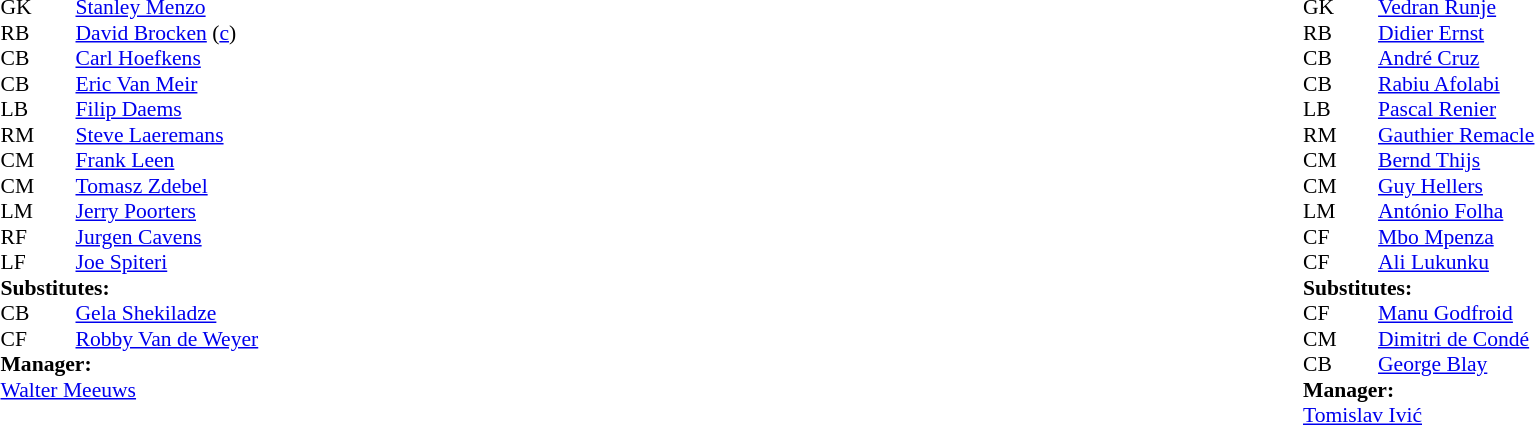<table width="100%">
<tr>
<td valign="top" width="50%"><br><table style="font-size: 90%" cellspacing="0" cellpadding="0">
<tr>
<th width="25"></th>
<th width="25"></th>
</tr>
<tr>
<td>GK</td>
<td></td>
<td> <a href='#'>Stanley Menzo</a></td>
</tr>
<tr>
<td>RB</td>
<td></td>
<td> <a href='#'>David Brocken</a> (<a href='#'>c</a>)</td>
</tr>
<tr>
<td>CB</td>
<td></td>
<td> <a href='#'>Carl Hoefkens</a></td>
</tr>
<tr>
<td>CB</td>
<td></td>
<td> <a href='#'>Eric Van Meir</a></td>
</tr>
<tr>
<td>LB</td>
<td></td>
<td> <a href='#'>Filip Daems</a></td>
<td></td>
<td></td>
</tr>
<tr>
<td>RM</td>
<td></td>
<td> <a href='#'>Steve Laeremans</a></td>
</tr>
<tr>
<td>CM</td>
<td></td>
<td> <a href='#'>Frank Leen</a></td>
</tr>
<tr>
<td>CM</td>
<td></td>
<td> <a href='#'>Tomasz Zdebel</a></td>
</tr>
<tr>
<td>LM</td>
<td></td>
<td> <a href='#'>Jerry Poorters</a></td>
</tr>
<tr>
<td>RF</td>
<td></td>
<td> <a href='#'>Jurgen Cavens</a></td>
</tr>
<tr>
<td>LF</td>
<td></td>
<td> <a href='#'>Joe Spiteri</a></td>
<td></td>
<td></td>
</tr>
<tr>
<td colspan=4><strong>Substitutes:</strong></td>
</tr>
<tr>
<td>CB</td>
<td></td>
<td> <a href='#'>Gela Shekiladze</a></td>
<td></td>
<td></td>
</tr>
<tr>
<td>CF</td>
<td></td>
<td> <a href='#'>Robby Van de Weyer</a></td>
<td></td>
<td></td>
</tr>
<tr>
<td colspan=4><strong>Manager:</strong></td>
</tr>
<tr>
<td colspan="4"> <a href='#'>Walter Meeuws</a></td>
</tr>
</table>
</td>
<td valign="top"></td>
<td valign="top" width="50%"><br><table style="font-size: 90%" cellspacing="0" cellpadding="0" align=center>
<tr>
<th width="25"></th>
<th width="25"></th>
</tr>
<tr>
<td>GK</td>
<td></td>
<td> <a href='#'>Vedran Runje</a></td>
</tr>
<tr>
<td>RB</td>
<td></td>
<td> <a href='#'>Didier Ernst</a></td>
<td></td>
</tr>
<tr>
<td>CB</td>
<td></td>
<td> <a href='#'>André Cruz</a></td>
</tr>
<tr>
<td>CB</td>
<td></td>
<td> <a href='#'>Rabiu Afolabi</a></td>
</tr>
<tr>
<td>LB</td>
<td></td>
<td> <a href='#'>Pascal Renier</a></td>
</tr>
<tr>
<td>RM</td>
<td></td>
<td> <a href='#'>Gauthier Remacle</a></td>
<td></td>
<td></td>
</tr>
<tr>
<td>CM</td>
<td></td>
<td> <a href='#'>Bernd Thijs</a></td>
<td></td>
<td></td>
</tr>
<tr>
<td>CM</td>
<td></td>
<td> <a href='#'>Guy Hellers</a></td>
</tr>
<tr>
<td>LM</td>
<td></td>
<td> <a href='#'>António Folha</a></td>
</tr>
<tr>
<td>CF</td>
<td></td>
<td> <a href='#'>Mbo Mpenza</a></td>
</tr>
<tr>
<td>CF</td>
<td></td>
<td> <a href='#'>Ali Lukunku</a></td>
<td></td>
<td></td>
</tr>
<tr>
<td colspan=4><strong>Substitutes:</strong></td>
</tr>
<tr>
<td>CF</td>
<td></td>
<td> <a href='#'>Manu Godfroid</a></td>
<td></td>
<td></td>
</tr>
<tr>
<td>CM</td>
<td></td>
<td> <a href='#'>Dimitri de Condé</a></td>
<td></td>
<td></td>
</tr>
<tr>
<td>CB</td>
<td></td>
<td> <a href='#'>George Blay</a></td>
<td></td>
<td></td>
</tr>
<tr>
<td colspan=4><strong>Manager:</strong></td>
</tr>
<tr>
<td colspan="4"> <a href='#'>Tomislav Ivić</a></td>
</tr>
</table>
</td>
</tr>
</table>
